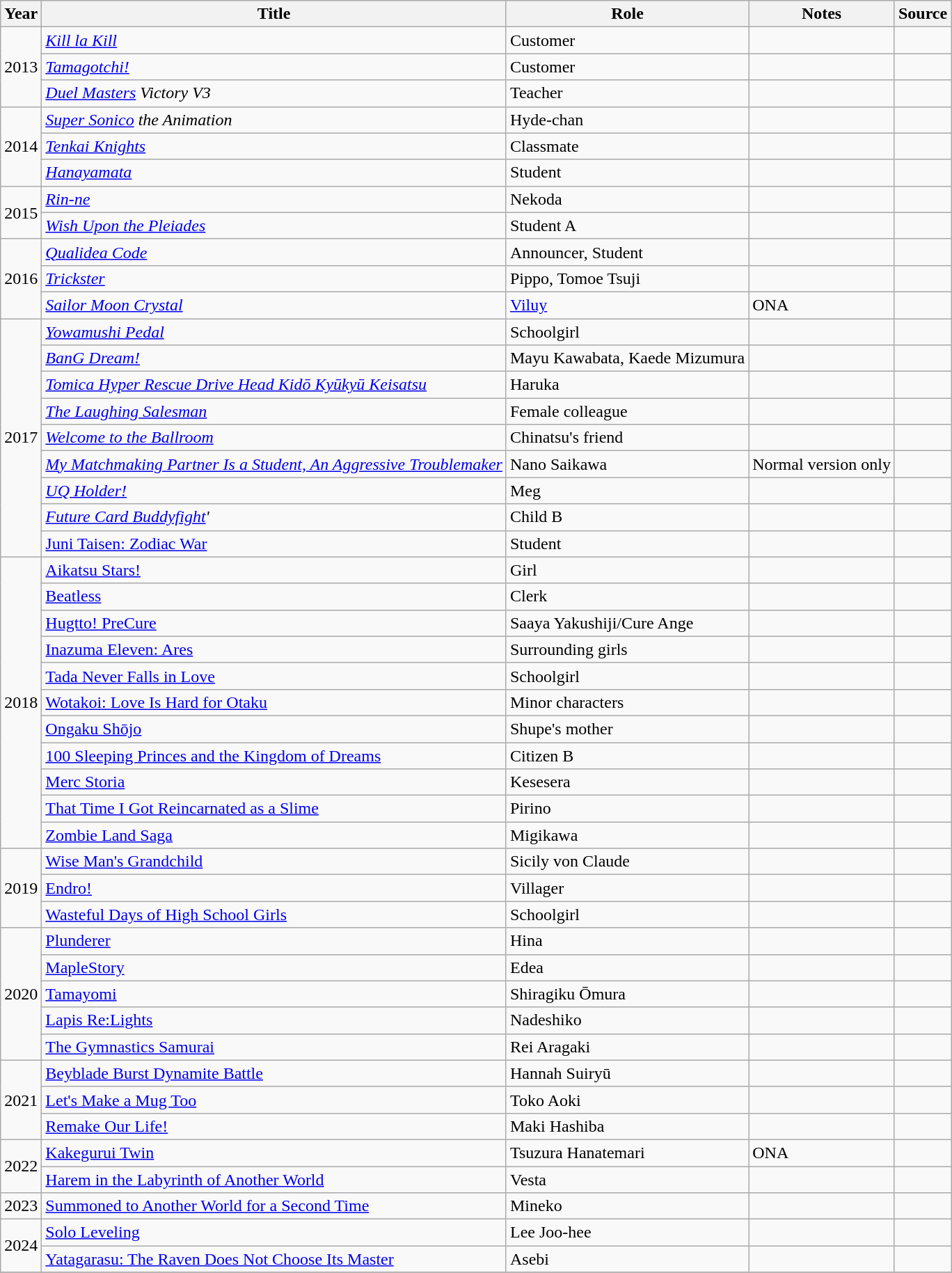<table class="wikitable">
<tr>
<th>Year</th>
<th>Title</th>
<th>Role</th>
<th>Notes</th>
<th>Source</th>
</tr>
<tr>
<td rowspan="3">2013</td>
<td><em><a href='#'>Kill la Kill</a></em></td>
<td>Customer</td>
<td></td>
<td></td>
</tr>
<tr>
<td><em><a href='#'>Tamagotchi!</a></em></td>
<td>Customer</td>
<td></td>
<td></td>
</tr>
<tr>
<td><em><a href='#'>Duel Masters</a> Victory V3</em></td>
<td>Teacher</td>
<td></td>
<td></td>
</tr>
<tr>
<td rowspan="3">2014</td>
<td><em><a href='#'>Super Sonico</a> the Animation</em></td>
<td>Hyde-chan</td>
<td></td>
<td></td>
</tr>
<tr>
<td><em><a href='#'>Tenkai Knights</a></em></td>
<td>Classmate</td>
<td></td>
<td></td>
</tr>
<tr>
<td><em><a href='#'>Hanayamata</a></em></td>
<td>Student</td>
<td></td>
<td></td>
</tr>
<tr>
<td rowspan="2">2015</td>
<td><em><a href='#'>Rin-ne</a></em></td>
<td>Nekoda</td>
<td></td>
<td></td>
</tr>
<tr>
<td><em><a href='#'>Wish Upon the Pleiades</a></em></td>
<td>Student A</td>
<td></td>
<td></td>
</tr>
<tr>
<td rowspan="3">2016</td>
<td><em><a href='#'>Qualidea Code</a></em></td>
<td>Announcer, Student</td>
<td></td>
<td></td>
</tr>
<tr>
<td><em><a href='#'>Trickster</a></em></td>
<td>Pippo, Tomoe Tsuji</td>
<td></td>
<td></td>
</tr>
<tr>
<td><em><a href='#'>Sailor Moon Crystal</a></em></td>
<td><a href='#'>Viluy</a></td>
<td>ONA</td>
<td></td>
</tr>
<tr>
<td rowspan="9">2017</td>
<td><em><a href='#'>Yowamushi Pedal</a></em></td>
<td>Schoolgirl</td>
<td></td>
<td></td>
</tr>
<tr>
<td><em><a href='#'>BanG Dream!</a></em></td>
<td>Mayu Kawabata, Kaede Mizumura</td>
<td></td>
<td></td>
</tr>
<tr>
<td><em><a href='#'>Tomica Hyper Rescue Drive Head Kidō Kyūkyū Keisatsu</a></em></td>
<td>Haruka</td>
<td></td>
<td></td>
</tr>
<tr>
<td><em><a href='#'>The Laughing Salesman</a></em></td>
<td>Female colleague</td>
<td></td>
<td></td>
</tr>
<tr>
<td><em><a href='#'>Welcome to the Ballroom</a></em></td>
<td>Chinatsu's friend</td>
<td></td>
<td></td>
</tr>
<tr>
<td><em><a href='#'>My Matchmaking Partner Is a Student, An Aggressive Troublemaker</a></em></td>
<td>Nano Saikawa</td>
<td>Normal version only</td>
<td></td>
</tr>
<tr>
<td><em><a href='#'>UQ Holder!</a></em></td>
<td>Meg</td>
<td></td>
<td></td>
</tr>
<tr>
<td><em><a href='#'>Future Card Buddyfight</a>'</td>
<td>Child B</td>
<td></td>
<td></td>
</tr>
<tr>
<td></em><a href='#'>Juni Taisen: Zodiac War</a><em></td>
<td>Student</td>
<td></td>
<td></td>
</tr>
<tr>
<td rowspan="11">2018</td>
<td></em><a href='#'>Aikatsu Stars!</a><em></td>
<td>Girl</td>
<td></td>
<td></td>
</tr>
<tr>
<td></em><a href='#'>Beatless</a><em></td>
<td>Clerk</td>
<td></td>
<td></td>
</tr>
<tr>
<td></em><a href='#'>Hugtto! PreCure</a><em></td>
<td>Saaya Yakushiji/Cure Ange</td>
<td></td>
<td></td>
</tr>
<tr>
<td></em><a href='#'>Inazuma Eleven: Ares</a><em></td>
<td>Surrounding girls</td>
<td></td>
<td></td>
</tr>
<tr>
<td></em><a href='#'>Tada Never Falls in Love</a><em></td>
<td>Schoolgirl</td>
<td></td>
<td></td>
</tr>
<tr>
<td></em><a href='#'>Wotakoi: Love Is Hard for Otaku</a><em></td>
<td>Minor characters</td>
<td></td>
<td></td>
</tr>
<tr>
<td></em><a href='#'>Ongaku Shōjo</a><em></td>
<td>Shupe's mother</td>
<td></td>
<td></td>
</tr>
<tr>
<td></em><a href='#'>100 Sleeping Princes and the Kingdom of Dreams</a><em></td>
<td>Citizen B</td>
<td></td>
<td></td>
</tr>
<tr>
<td></em><a href='#'>Merc Storia</a><em></td>
<td>Kesesera</td>
<td></td>
<td></td>
</tr>
<tr>
<td></em><a href='#'>That Time I Got Reincarnated as a Slime</a><em></td>
<td>Pirino</td>
<td></td>
<td></td>
</tr>
<tr>
<td></em><a href='#'>Zombie Land Saga</a><em></td>
<td>Migikawa</td>
<td></td>
<td></td>
</tr>
<tr>
<td rowspan="3">2019</td>
<td></em><a href='#'>Wise Man's Grandchild</a><em></td>
<td>Sicily von Claude</td>
<td></td>
<td></td>
</tr>
<tr>
<td></em><a href='#'>Endro!</a><em></td>
<td>Villager</td>
<td></td>
<td></td>
</tr>
<tr>
<td></em><a href='#'>Wasteful Days of High School Girls</a><em></td>
<td>Schoolgirl</td>
<td></td>
<td></td>
</tr>
<tr>
<td rowspan="5">2020</td>
<td></em><a href='#'>Plunderer</a><em></td>
<td>Hina</td>
<td></td>
<td></td>
</tr>
<tr>
<td></em><a href='#'>MapleStory</a><em></td>
<td>Edea</td>
<td></td>
<td></td>
</tr>
<tr>
<td></em><a href='#'>Tamayomi</a><em></td>
<td>Shiragiku Ōmura</td>
<td></td>
<td></td>
</tr>
<tr>
<td></em><a href='#'>Lapis Re:Lights</a><em></td>
<td>Nadeshiko</td>
<td></td>
<td></td>
</tr>
<tr>
<td></em><a href='#'>The Gymnastics Samurai</a><em></td>
<td>Rei Aragaki</td>
<td></td>
<td></td>
</tr>
<tr>
<td rowspan="3">2021</td>
<td></em><a href='#'>Beyblade Burst Dynamite Battle</a><em></td>
<td>Hannah Suiryū</td>
<td></td>
<td></td>
</tr>
<tr>
<td></em><a href='#'>Let's Make a Mug Too</a><em></td>
<td>Toko Aoki</td>
<td></td>
<td></td>
</tr>
<tr>
<td></em><a href='#'>Remake Our Life!</a><em></td>
<td>Maki Hashiba</td>
<td></td>
<td></td>
</tr>
<tr>
<td rowspan="2">2022</td>
<td></em><a href='#'>Kakegurui Twin</a><em></td>
<td>Tsuzura Hanatemari</td>
<td>ONA</td>
<td></td>
</tr>
<tr>
<td></em><a href='#'>Harem in the Labyrinth of Another World</a><em></td>
<td>Vesta</td>
<td></td>
<td></td>
</tr>
<tr>
<td rowspan="1">2023</td>
<td></em><a href='#'>Summoned to Another World for a Second Time</a><em></td>
<td>Mineko</td>
<td></td>
<td></td>
</tr>
<tr>
<td rowspan="2">2024</td>
<td></em><a href='#'>Solo Leveling</a><em></td>
<td>Lee Joo-hee</td>
<td></td>
<td></td>
</tr>
<tr>
<td></em><a href='#'>Yatagarasu: The Raven Does Not Choose Its Master</a><em></td>
<td>Asebi</td>
<td></td>
<td></td>
</tr>
<tr>
</tr>
</table>
